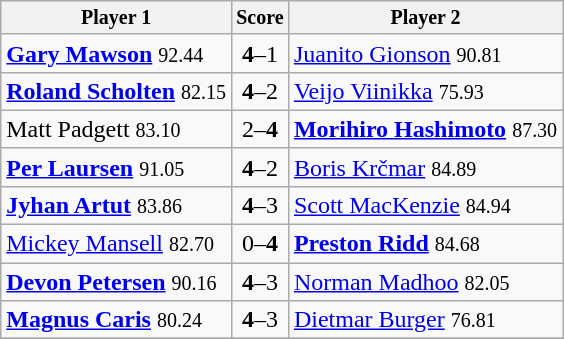<table class="wikitable">
<tr style="font-size:10pt;font-weight:bold">
<th>Player 1</th>
<th>Score</th>
<th>Player 2</th>
</tr>
<tr>
<td> <strong><a href='#'>Gary Mawson</a></strong> <small><span>92.44</span></small></td>
<td align="center"><strong>4</strong>–1</td>
<td> <a href='#'>Juanito Gionson</a> <small><span>90.81</span></small></td>
</tr>
<tr>
<td> <strong><a href='#'>Roland Scholten</a></strong> <small><span>82.15</span></small></td>
<td align="center"><strong>4</strong>–2</td>
<td> <a href='#'>Veijo Viinikka</a> <small><span>75.93</span></small></td>
</tr>
<tr>
<td> Matt Padgett <small><span>83.10</span></small></td>
<td align="center">2–<strong>4</strong></td>
<td> <strong><a href='#'>Morihiro Hashimoto</a></strong> <small><span>87.30</span></small></td>
</tr>
<tr>
<td> <strong><a href='#'>Per Laursen</a></strong> <small><span>91.05</span></small></td>
<td align="center"><strong>4</strong>–2</td>
<td> <a href='#'>Boris Krčmar</a> <small><span>84.89</span></small></td>
</tr>
<tr>
<td> <strong><a href='#'>Jyhan Artut</a></strong> <small><span>83.86</span></small></td>
<td align="center"><strong>4</strong>–3</td>
<td> <a href='#'>Scott MacKenzie</a> <small><span>84.94</span></small></td>
</tr>
<tr>
<td> <a href='#'>Mickey Mansell</a> <small><span>82.70</span></small></td>
<td align="center">0–<strong>4</strong></td>
<td> <strong><a href='#'>Preston Ridd</a></strong> <small><span>84.68</span></small></td>
</tr>
<tr>
<td> <strong><a href='#'>Devon Petersen</a></strong> <small><span>90.16</span></small></td>
<td align="center"><strong>4</strong>–3</td>
<td> <a href='#'>Norman Madhoo</a> <small><span>82.05</span></small></td>
</tr>
<tr>
<td> <strong><a href='#'>Magnus Caris</a></strong> <small><span>80.24</span></small></td>
<td align="center"><strong>4</strong>–3</td>
<td> <a href='#'>Dietmar Burger</a> <small><span>76.81</span></small></td>
</tr>
<tr>
</tr>
</table>
